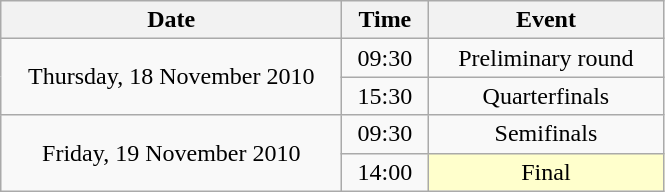<table class = "wikitable" style="text-align:center;">
<tr>
<th width=220>Date</th>
<th width=50>Time</th>
<th width=150>Event</th>
</tr>
<tr>
<td rowspan=2>Thursday, 18 November 2010</td>
<td>09:30</td>
<td>Preliminary round</td>
</tr>
<tr>
<td>15:30</td>
<td>Quarterfinals</td>
</tr>
<tr>
<td rowspan=2>Friday, 19 November 2010</td>
<td>09:30</td>
<td>Semifinals</td>
</tr>
<tr>
<td>14:00</td>
<td bgcolor=ffffcc>Final</td>
</tr>
</table>
